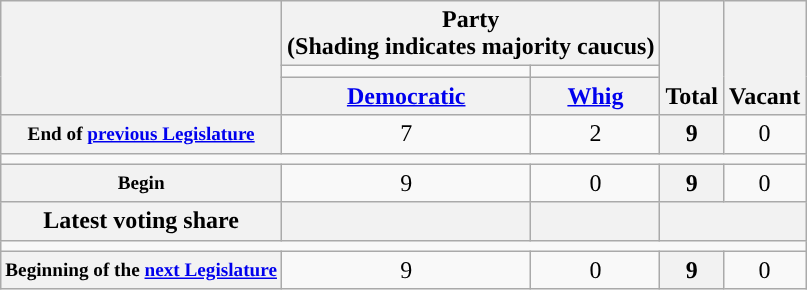<table class=wikitable style="text-align:center">
<tr style="vertical-align:bottom;">
<th rowspan=3></th>
<th colspan=2>Party <div>(Shading indicates majority caucus)</div></th>
<th rowspan=3>Total</th>
<th rowspan=3>Vacant</th>
</tr>
<tr style="height:5px">
<td style="background-color:"></td>
<td style="background-color:"></td>
</tr>
<tr>
<th><a href='#'>Democratic</a></th>
<th><a href='#'>Whig</a></th>
</tr>
<tr>
<th style="white-space:nowrap; font-size:80%;">End of <a href='#'>previous Legislature</a></th>
<td>7</td>
<td>2</td>
<th>9</th>
<td>0</td>
</tr>
<tr>
<td colspan=5></td>
</tr>
<tr>
<th style="font-size:80%">Begin</th>
<td>9</td>
<td>0</td>
<th>9</th>
<td>0</td>
</tr>
<tr>
<th>Latest voting share</th>
<th></th>
<th></th>
<th colspan=2></th>
</tr>
<tr>
<td colspan=5></td>
</tr>
<tr>
<th style="white-space:nowrap; font-size:80%;">Beginning of the <a href='#'>next Legislature</a></th>
<td>9</td>
<td>0</td>
<th>9</th>
<td>0</td>
</tr>
</table>
